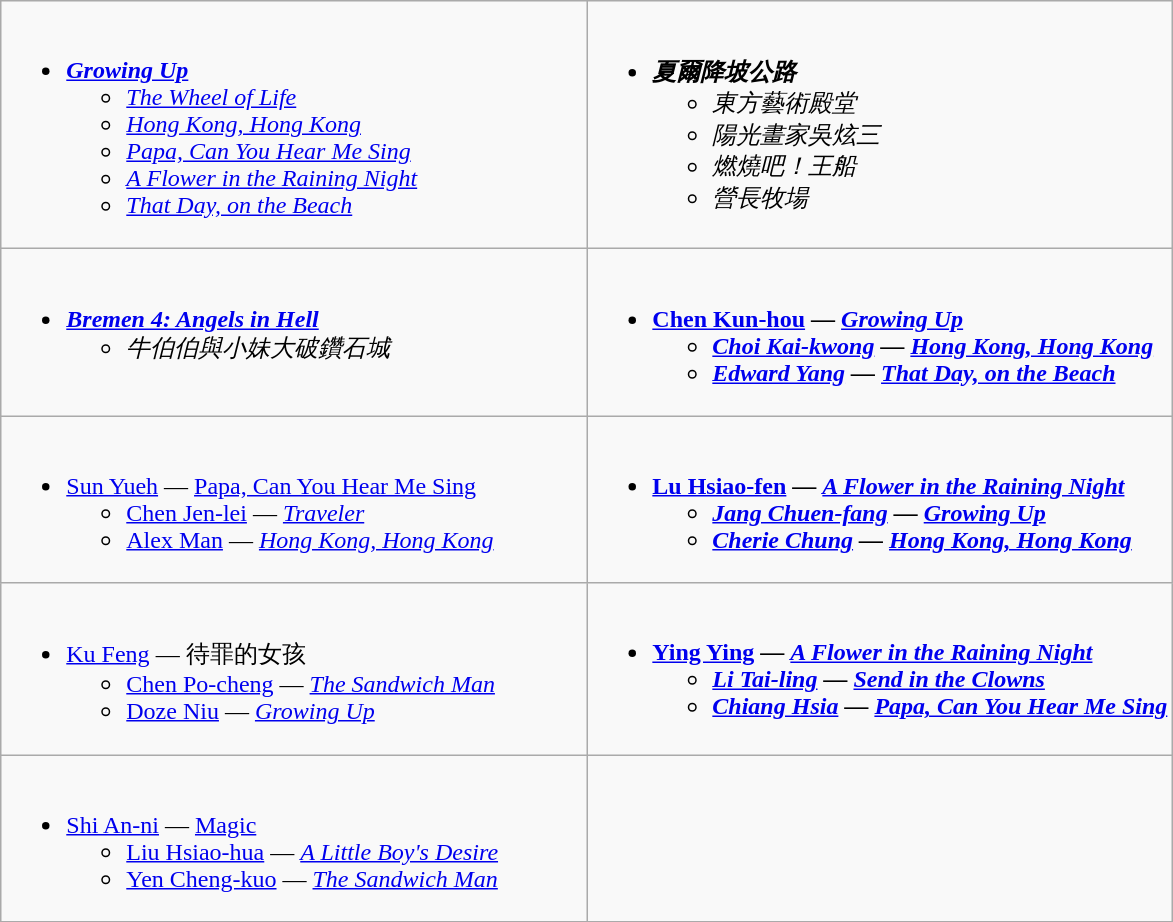<table class=wikitable>
<tr>
<td valign="top" width="50%"><br><ul><li><strong><em><a href='#'>Growing Up</a></em></strong><ul><li><em><a href='#'>The Wheel of Life</a></em></li><li><em><a href='#'>Hong Kong, Hong Kong</a></em></li><li><em><a href='#'>Papa, Can You Hear Me Sing</a></em></li><li><em><a href='#'>A Flower in the Raining Night</a></em></li><li><em><a href='#'>That Day, on the Beach</a></em></li></ul></li></ul></td>
<td valign="top" width="50%"><br><ul><li><strong><em>夏爾降坡公路</em></strong><ul><li><em>東方藝術殿堂</em></li><li><em>陽光畫家吳炫三</em></li><li><em>燃燒吧！王船</em></li><li><em>營長牧場</em></li></ul></li></ul></td>
</tr>
<tr>
<td valign="top" width="50%"><br><ul><li><strong><em><a href='#'>Bremen 4: Angels in Hell</a></em></strong><ul><li><em>牛伯伯與小妹大破鑽石城</em></li></ul></li></ul></td>
<td valign="top" width="50%"><br><ul><li><strong><a href='#'>Chen Kun-hou</a> — <em><a href='#'>Growing Up</a><strong><em><ul><li><a href='#'>Choi Kai-kwong</a>  — </em><a href='#'>Hong Kong, Hong Kong</a><em></li><li><a href='#'>Edward Yang</a> — </em><a href='#'>That Day, on the Beach</a><em></li></ul></li></ul></td>
</tr>
<tr>
<td valign="top" width="50%"><br><ul><li></strong><a href='#'>Sun Yueh</a> — </em><a href='#'>Papa, Can You Hear Me Sing</a></em></strong><ul><li><a href='#'>Chen Jen-lei</a> — <em><a href='#'>Traveler</a></em></li><li><a href='#'>Alex Man</a> — <em><a href='#'>Hong Kong, Hong Kong</a></em></li></ul></li></ul></td>
<td valign="top" width="50%"><br><ul><li><strong><a href='#'>Lu Hsiao-fen</a> — <em><a href='#'>A Flower in the Raining Night</a><strong><em><ul><li><a href='#'>Jang Chuen-fang</a> — </em><a href='#'>Growing Up</a><em></li><li><a href='#'>Cherie Chung</a> — </em><a href='#'>Hong Kong, Hong Kong</a><em></li></ul></li></ul></td>
</tr>
<tr>
<td valign="top" width="50%"><br><ul><li></strong><a href='#'>Ku Feng</a> — </em>待罪的女孩</em></strong><ul><li><a href='#'>Chen Po-cheng</a> — <em><a href='#'>The Sandwich Man</a></em></li><li><a href='#'>Doze Niu</a> — <em><a href='#'>Growing Up</a></em></li></ul></li></ul></td>
<td valign="top" width="50%"><br><ul><li><strong><a href='#'>Ying Ying</a> — <em><a href='#'>A Flower in the Raining Night</a><strong><em><ul><li><a href='#'>Li Tai-ling</a> — </em><a href='#'>Send in the Clowns</a><em></li><li><a href='#'>Chiang Hsia</a> — </em><a href='#'>Papa, Can You Hear Me Sing</a><em></li></ul></li></ul></td>
</tr>
<tr>
<td valign="top" width="50%"><br><ul><li></strong><a href='#'>Shi An-ni</a> — </em><a href='#'>Magic</a></em></strong><ul><li><a href='#'>Liu Hsiao-hua</a> — <em><a href='#'>A Little Boy's Desire</a></em></li><li><a href='#'>Yen Cheng-kuo</a> — <em><a href='#'>The Sandwich Man</a></em></li></ul></li></ul></td>
</tr>
</table>
